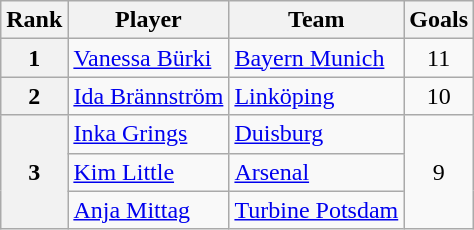<table class="wikitable">
<tr>
<th>Rank</th>
<th>Player</th>
<th>Team</th>
<th>Goals</th>
</tr>
<tr>
<th>1</th>
<td> <a href='#'>Vanessa Bürki</a></td>
<td><a href='#'>Bayern Munich</a></td>
<td align=center>11</td>
</tr>
<tr>
<th>2</th>
<td> <a href='#'>Ida Brännström</a></td>
<td><a href='#'>Linköping</a></td>
<td align=center>10</td>
</tr>
<tr>
<th rowspan=3>3</th>
<td> <a href='#'>Inka Grings</a></td>
<td><a href='#'>Duisburg</a></td>
<td rowspan=3 align=center>9</td>
</tr>
<tr>
<td> <a href='#'>Kim Little</a></td>
<td><a href='#'>Arsenal</a></td>
</tr>
<tr>
<td> <a href='#'>Anja Mittag</a></td>
<td><a href='#'>Turbine Potsdam</a></td>
</tr>
</table>
